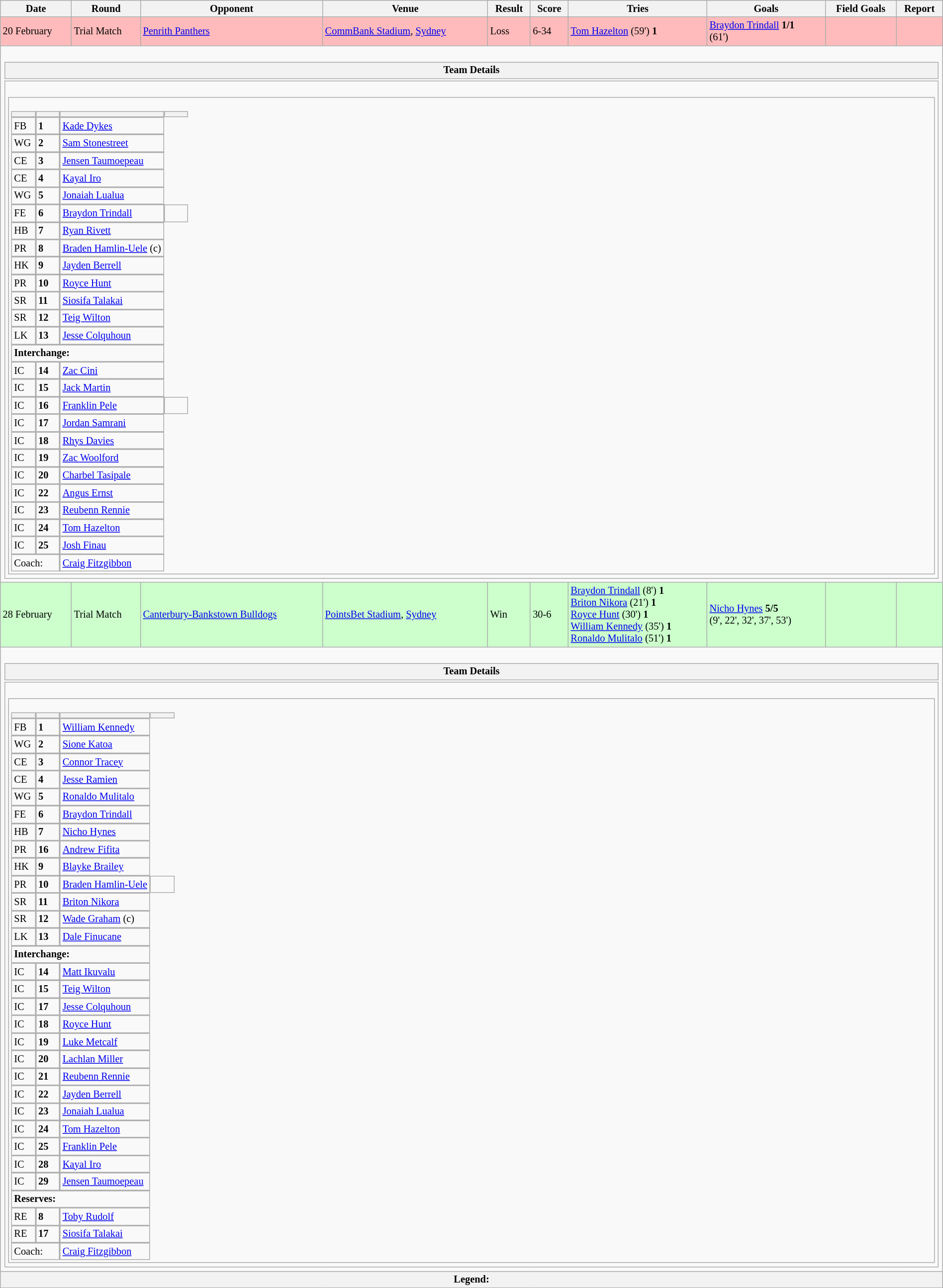<table class="wikitable"  style="font-size:85%; width:100%;">
<tr>
<th>Date</th>
<th>Round</th>
<th>Opponent</th>
<th>Venue</th>
<th>Result</th>
<th>Score</th>
<th>Tries</th>
<th>Goals</th>
<th>Field Goals</th>
<th>Report</th>
</tr>
<tr style="background:#fbb;">
<td>20 February</td>
<td>Trial Match</td>
<td> <a href='#'>Penrith Panthers</a></td>
<td><a href='#'>CommBank Stadium</a>, <a href='#'>Sydney</a></td>
<td>Loss</td>
<td>6-34</td>
<td><a href='#'>Tom Hazelton</a> (59') <strong>1</strong></td>
<td><a href='#'>Braydon Trindall</a> <strong>1/1</strong><br>(61')</td>
<td></td>
<td></td>
</tr>
<tr>
<td colspan="10"><br><table class="mw-collapsible mw-collapsed" width="100%" border="0">
<tr>
<th>Team Details</th>
</tr>
<tr>
<td><br><table width="100%">
<tr>
<td width="50%" valign="top"><br><table cellpadding="0" cellspacing="0">
<tr>
<th width="25"></th>
<th width="25"></th>
<th></th>
<th width="25"></th>
</tr>
<tr>
<td>FB</td>
<td><strong>1</strong></td>
<td> <a href='#'>Kade Dykes</a></td>
</tr>
<tr>
<td>WG</td>
<td><strong>2</strong></td>
<td> <a href='#'>Sam Stonestreet</a></td>
</tr>
<tr>
<td>CE</td>
<td><strong>3</strong></td>
<td> <a href='#'>Jensen Taumoepeau</a></td>
</tr>
<tr>
<td>CE</td>
<td><strong>4</strong></td>
<td> <a href='#'>Kayal Iro</a></td>
</tr>
<tr>
<td>WG</td>
<td><strong>5</strong></td>
<td> <a href='#'>Jonaiah Lualua</a></td>
</tr>
<tr>
<td>FE</td>
<td><strong>6</strong></td>
<td> <a href='#'>Braydon Trindall</a></td>
<td></td>
</tr>
<tr>
<td>HB</td>
<td><strong>7</strong></td>
<td> <a href='#'>Ryan Rivett</a></td>
</tr>
<tr>
<td>PR</td>
<td><strong>8</strong></td>
<td> <a href='#'>Braden Hamlin-Uele</a> (c)</td>
</tr>
<tr>
<td>HK</td>
<td><strong>9</strong></td>
<td> <a href='#'>Jayden Berrell</a></td>
</tr>
<tr>
<td>PR</td>
<td><strong>10</strong></td>
<td> <a href='#'>Royce Hunt</a></td>
</tr>
<tr>
<td>SR</td>
<td><strong>11</strong></td>
<td> <a href='#'>Siosifa Talakai</a></td>
</tr>
<tr>
<td>SR</td>
<td><strong>12</strong></td>
<td> <a href='#'>Teig Wilton</a></td>
</tr>
<tr>
<td>LK</td>
<td><strong>13</strong></td>
<td> <a href='#'>Jesse Colquhoun</a></td>
</tr>
<tr>
<td colspan="3"><strong>Interchange:</strong></td>
</tr>
<tr>
<td>IC</td>
<td><strong>14</strong></td>
<td> <a href='#'>Zac Cini</a></td>
</tr>
<tr>
<td>IC</td>
<td><strong>15</strong></td>
<td> <a href='#'>Jack Martin</a></td>
</tr>
<tr>
<td>IC</td>
<td><strong>16</strong></td>
<td> <a href='#'>Franklin Pele</a></td>
<td></td>
</tr>
<tr>
<td>IC</td>
<td><strong>17</strong></td>
<td> <a href='#'>Jordan Samrani</a></td>
</tr>
<tr>
<td>IC</td>
<td><strong>18</strong></td>
<td> <a href='#'>Rhys Davies</a></td>
</tr>
<tr>
<td>IC</td>
<td><strong>19</strong></td>
<td> <a href='#'>Zac Woolford</a></td>
</tr>
<tr>
<td>IC</td>
<td><strong>20</strong></td>
<td> <a href='#'>Charbel Tasipale</a></td>
</tr>
<tr>
<td>IC</td>
<td><strong>22</strong></td>
<td> <a href='#'>Angus Ernst</a></td>
</tr>
<tr>
<td>IC</td>
<td><strong>23</strong></td>
<td> <a href='#'>Reubenn Rennie</a></td>
</tr>
<tr>
<td>IC</td>
<td><strong>24</strong></td>
<td> <a href='#'>Tom Hazelton</a></td>
</tr>
<tr>
<td>IC</td>
<td><strong>25</strong></td>
<td> <a href='#'>Josh Finau</a></td>
</tr>
<tr>
<td colspan="2">Coach:</td>
<td> <a href='#'>Craig Fitzgibbon</a></td>
</tr>
</table>
</td>
</tr>
</table>
</td>
</tr>
</table>
</td>
</tr>
<tr style="background:#cfc;">
<td>28 February</td>
<td>Trial Match</td>
<td> <a href='#'>Canterbury-Bankstown Bulldogs</a></td>
<td><a href='#'>PointsBet Stadium</a>, <a href='#'>Sydney</a></td>
<td>Win</td>
<td>30-6</td>
<td><a href='#'>Braydon Trindall</a> (8') <strong>1</strong><br><a href='#'>Briton Nikora</a> (21') <strong>1</strong><br><a href='#'>Royce Hunt</a> (30') <strong>1</strong><br><a href='#'>William Kennedy</a> (35') <strong>1</strong><br><a href='#'>Ronaldo Mulitalo</a> (51') <strong>1</strong></td>
<td><a href='#'>Nicho Hynes</a> <strong>5/5</strong><br>(9', 22', 32', 37', 53')</td>
<td></td>
<td></td>
</tr>
<tr>
<td colspan="10"><br><table class="mw-collapsible mw-collapsed" width="100%" border="0">
<tr>
<th>Team Details</th>
</tr>
<tr>
<td><br><table width="100%">
<tr>
<td width="50%" valign="top"><br><table cellpadding="0" cellspacing="0">
<tr>
<th width="25"></th>
<th width="25"></th>
<th></th>
<th width="25"></th>
</tr>
<tr>
<td>FB</td>
<td><strong>1</strong></td>
<td> <a href='#'>William Kennedy</a></td>
</tr>
<tr>
<td>WG</td>
<td><strong>2</strong></td>
<td> <a href='#'>Sione Katoa</a></td>
</tr>
<tr>
<td>CE</td>
<td><strong>3</strong></td>
<td> <a href='#'>Connor Tracey</a></td>
</tr>
<tr>
<td>CE</td>
<td><strong>4</strong></td>
<td> <a href='#'>Jesse Ramien</a></td>
</tr>
<tr>
<td>WG</td>
<td><strong>5</strong></td>
<td> <a href='#'>Ronaldo Mulitalo</a></td>
</tr>
<tr>
<td>FE</td>
<td><strong>6</strong></td>
<td> <a href='#'>Braydon Trindall</a></td>
</tr>
<tr>
<td>HB</td>
<td><strong>7</strong></td>
<td> <a href='#'>Nicho Hynes</a></td>
</tr>
<tr>
<td>PR</td>
<td><strong>16</strong></td>
<td> <a href='#'>Andrew Fifita</a></td>
</tr>
<tr>
<td>HK</td>
<td><strong>9</strong></td>
<td> <a href='#'>Blayke Brailey</a></td>
</tr>
<tr>
<td>PR</td>
<td><strong>10</strong></td>
<td> <a href='#'>Braden Hamlin-Uele</a></td>
<td></td>
</tr>
<tr>
<td>SR</td>
<td><strong>11</strong></td>
<td> <a href='#'>Briton Nikora</a></td>
</tr>
<tr>
<td>SR</td>
<td><strong>12</strong></td>
<td> <a href='#'>Wade Graham</a> (c)</td>
</tr>
<tr>
<td>LK</td>
<td><strong>13</strong></td>
<td> <a href='#'>Dale Finucane</a></td>
</tr>
<tr>
<td colspan="3"><strong>Interchange:</strong></td>
</tr>
<tr>
<td>IC</td>
<td><strong>14</strong></td>
<td> <a href='#'>Matt Ikuvalu</a></td>
</tr>
<tr>
<td>IC</td>
<td><strong>15</strong></td>
<td> <a href='#'>Teig Wilton</a></td>
</tr>
<tr>
<td>IC</td>
<td><strong>17</strong></td>
<td> <a href='#'>Jesse Colquhoun</a></td>
</tr>
<tr>
<td>IC</td>
<td><strong>18</strong></td>
<td> <a href='#'>Royce Hunt</a></td>
</tr>
<tr>
<td>IC</td>
<td><strong>19</strong></td>
<td> <a href='#'>Luke Metcalf</a></td>
</tr>
<tr>
<td>IC</td>
<td><strong>20</strong></td>
<td> <a href='#'>Lachlan Miller</a></td>
</tr>
<tr>
<td>IC</td>
<td><strong>21</strong></td>
<td> <a href='#'>Reubenn Rennie</a></td>
</tr>
<tr>
<td>IC</td>
<td><strong>22</strong></td>
<td> <a href='#'>Jayden Berrell</a></td>
</tr>
<tr>
<td>IC</td>
<td><strong>23</strong></td>
<td> <a href='#'>Jonaiah Lualua</a></td>
</tr>
<tr>
<td>IC</td>
<td><strong>24</strong></td>
<td> <a href='#'>Tom Hazelton</a></td>
</tr>
<tr>
<td>IC</td>
<td><strong>25</strong></td>
<td> <a href='#'>Franklin Pele</a></td>
</tr>
<tr>
<td>IC</td>
<td><strong>28</strong></td>
<td> <a href='#'>Kayal Iro</a></td>
</tr>
<tr>
<td>IC</td>
<td><strong>29</strong></td>
<td> <a href='#'>Jensen Taumoepeau</a></td>
</tr>
<tr>
<td colspan="3"><strong>Reserves:</strong></td>
</tr>
<tr>
<td>RE</td>
<td><strong>8</strong></td>
<td> <a href='#'>Toby Rudolf</a></td>
</tr>
<tr>
<td>RE</td>
<td><strong>17</strong></td>
<td> <a href='#'>Siosifa Talakai</a></td>
</tr>
<tr>
<td colspan="2">Coach:</td>
<td> <a href='#'>Craig Fitzgibbon</a></td>
</tr>
</table>
</td>
</tr>
</table>
</td>
</tr>
</table>
</td>
</tr>
<tr>
<th colspan="10"><strong>Legend</strong>:    </th>
</tr>
</table>
